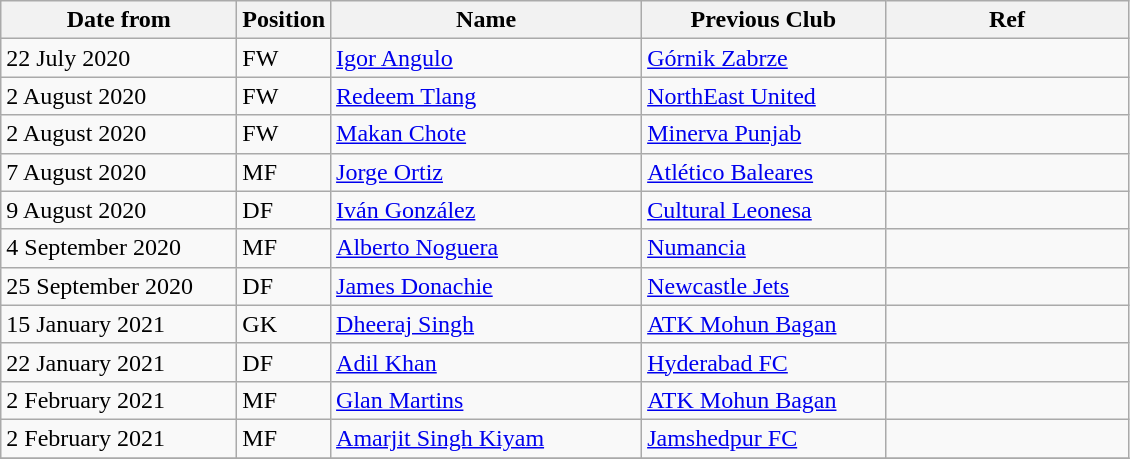<table class="wikitable">
<tr>
<th style="width:150px">Date from</th>
<th style="width:50px">Position</th>
<th style="width:200px">Name</th>
<th style="width:155px">Previous Club</th>
<th style="width:155px">Ref</th>
</tr>
<tr>
<td>22 July 2020</td>
<td>FW</td>
<td> <a href='#'>Igor Angulo</a></td>
<td> <a href='#'>Górnik Zabrze</a></td>
<td></td>
</tr>
<tr>
<td>2 August 2020</td>
<td>FW</td>
<td> <a href='#'>Redeem Tlang</a></td>
<td> <a href='#'>NorthEast United</a></td>
<td></td>
</tr>
<tr>
<td>2 August 2020</td>
<td>FW</td>
<td> <a href='#'>Makan Chote</a></td>
<td> <a href='#'>Minerva Punjab</a></td>
<td></td>
</tr>
<tr>
<td>7 August 2020</td>
<td>MF</td>
<td> <a href='#'>Jorge Ortiz</a></td>
<td> <a href='#'>Atlético Baleares</a></td>
<td></td>
</tr>
<tr>
<td>9 August 2020</td>
<td>DF</td>
<td> <a href='#'>Iván González</a></td>
<td> <a href='#'>Cultural Leonesa</a></td>
<td></td>
</tr>
<tr>
<td>4 September 2020</td>
<td>MF</td>
<td> <a href='#'>Alberto Noguera</a></td>
<td> <a href='#'>Numancia</a></td>
<td></td>
</tr>
<tr>
<td>25 September 2020</td>
<td>DF</td>
<td> <a href='#'>James Donachie</a></td>
<td> <a href='#'>Newcastle Jets</a></td>
<td></td>
</tr>
<tr>
<td>15 January 2021</td>
<td>GK</td>
<td> <a href='#'>Dheeraj Singh</a></td>
<td> <a href='#'>ATK Mohun Bagan</a></td>
<td></td>
</tr>
<tr>
<td>22 January 2021</td>
<td>DF</td>
<td> <a href='#'>Adil Khan</a></td>
<td> <a href='#'>Hyderabad FC</a></td>
<td></td>
</tr>
<tr>
<td>2 February 2021</td>
<td>MF</td>
<td> <a href='#'>Glan Martins</a></td>
<td> <a href='#'>ATK Mohun Bagan</a></td>
<td></td>
</tr>
<tr>
<td>2 February 2021</td>
<td>MF</td>
<td> <a href='#'>Amarjit Singh Kiyam</a></td>
<td> <a href='#'>Jamshedpur FC</a></td>
<td></td>
</tr>
<tr>
</tr>
</table>
